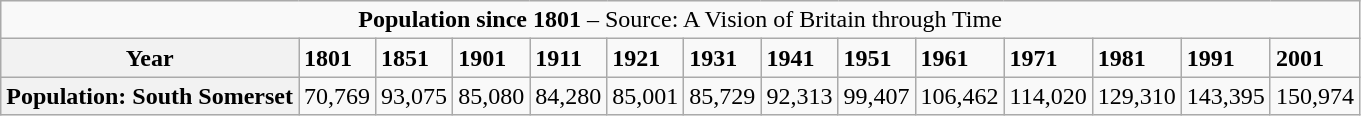<table class="wikitable" style="clear:both;">
<tr>
<td colspan="14" style="text-align:center;"><strong>Population since 1801</strong> – Source: A Vision of Britain through Time</td>
</tr>
<tr>
<th>Year</th>
<td><strong>1801</strong></td>
<td><strong>1851</strong></td>
<td><strong>1901</strong></td>
<td><strong>1911</strong></td>
<td><strong>1921</strong></td>
<td><strong>1931</strong></td>
<td><strong>1941</strong></td>
<td><strong>1951</strong></td>
<td><strong>1961</strong></td>
<td><strong>1971</strong></td>
<td><strong>1981</strong></td>
<td><strong>1991</strong></td>
<td><strong>2001</strong></td>
</tr>
<tr>
<th>Population: South Somerset</th>
<td>70,769</td>
<td>93,075</td>
<td>85,080</td>
<td>84,280</td>
<td>85,001</td>
<td>85,729</td>
<td>92,313</td>
<td>99,407</td>
<td>106,462</td>
<td>114,020</td>
<td>129,310</td>
<td>143,395</td>
<td>150,974</td>
</tr>
</table>
